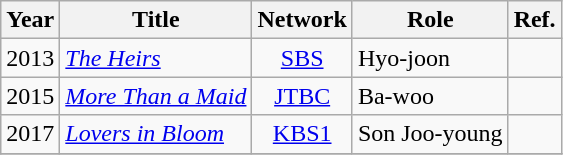<table class="wikitable plainrowheaders">
<tr>
<th scope="col">Year</th>
<th scope="col">Title</th>
<th scope="col">Network</th>
<th scope="col">Role</th>
<th scope="col">Ref.</th>
</tr>
<tr>
<td>2013</td>
<td><em><a href='#'>The Heirs</a></em></td>
<td style="text-align:center;"><a href='#'>SBS</a></td>
<td>Hyo-joon</td>
<td style="text-align:center;"></td>
</tr>
<tr>
<td>2015</td>
<td><em><a href='#'>More Than a Maid</a></em></td>
<td style="text-align:center;"><a href='#'>JTBC</a></td>
<td>Ba-woo</td>
<td style="text-align:center;"></td>
</tr>
<tr>
<td>2017</td>
<td><em><a href='#'>Lovers in Bloom</a></em></td>
<td style="text-align:center;"><a href='#'>KBS1</a></td>
<td>Son Joo-young</td>
<td style="text-align:center;"></td>
</tr>
<tr>
</tr>
</table>
